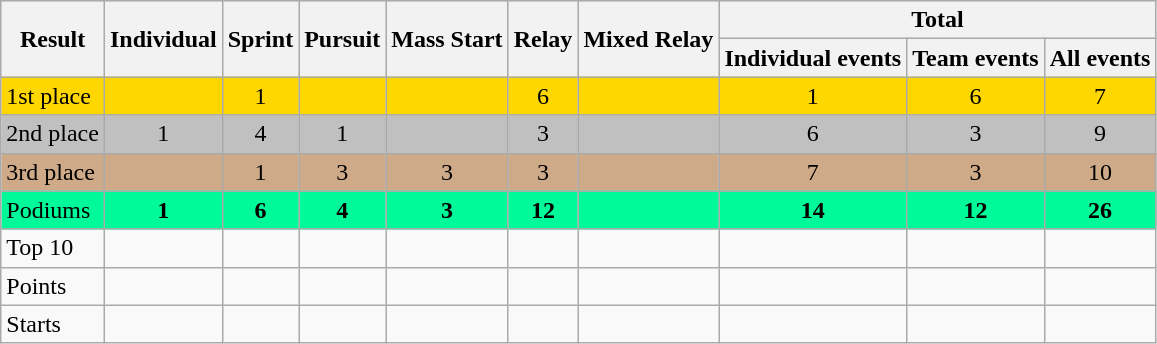<table class="wikitable" style="text-align: center;">
<tr align=left bgcolor=#DDDDDD>
<th rowspan="2">Result</th>
<th rowspan="2">Individual</th>
<th rowspan="2">Sprint</th>
<th rowspan="2">Pursuit</th>
<th rowspan="2">Mass Start</th>
<th rowspan="2">Relay</th>
<th rowspan="2">Mixed Relay</th>
<th colspan="3">Total</th>
</tr>
<tr>
<th>Individual events</th>
<th>Team events</th>
<th>All events</th>
</tr>
<tr bgcolor=gold>
<td align=left>1st place</td>
<td></td>
<td>1</td>
<td></td>
<td></td>
<td>6</td>
<td></td>
<td>1</td>
<td>6</td>
<td>7</td>
</tr>
<tr bgcolor=silver>
<td align=left>2nd place</td>
<td>1</td>
<td>4</td>
<td>1</td>
<td></td>
<td>3</td>
<td></td>
<td>6</td>
<td>3</td>
<td>9</td>
</tr>
<tr bgcolor="#CFAA88">
<td align=left>3rd place</td>
<td></td>
<td>1</td>
<td>3</td>
<td>3</td>
<td>3</td>
<td></td>
<td>7</td>
<td>3</td>
<td>10</td>
</tr>
<tr style="background:#00FA9A;">
<td align=left>Podiums</td>
<td><strong>1</strong></td>
<td><strong>6</strong></td>
<td><strong>4</strong></td>
<td><strong>3</strong></td>
<td><strong>12</strong></td>
<td></td>
<td><strong>14</strong></td>
<td><strong>12</strong></td>
<td><strong>26</strong></td>
</tr>
<tr>
<td align=left>Top 10</td>
<td></td>
<td></td>
<td></td>
<td></td>
<td></td>
<td></td>
<td></td>
<td></td>
<td></td>
</tr>
<tr>
<td align=left>Points</td>
<td></td>
<td></td>
<td></td>
<td></td>
<td></td>
<td></td>
<td></td>
<td></td>
<td></td>
</tr>
<tr>
<td align=left>Starts</td>
<td></td>
<td></td>
<td></td>
<td></td>
<td></td>
<td></td>
<td></td>
<td></td>
<td></td>
</tr>
</table>
